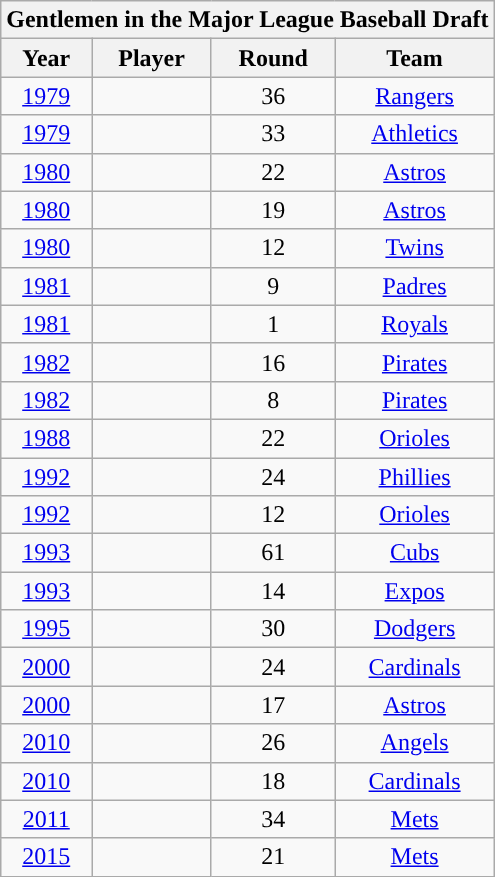<table class="wikitable sortable collapsible collapsed" style="text-align:center">
<tr>
<th colspan=4>Gentlemen in the Major League Baseball Draft</th>
</tr>
<tr>
<th>Year</th>
<th>Player</th>
<th>Round</th>
<th>Team</th>
</tr>
<tr>
<td><a href='#'>1979</a></td>
<td></td>
<td>36</td>
<td><a href='#'>Rangers</a></td>
</tr>
<tr>
<td><a href='#'>1979</a></td>
<td></td>
<td>33</td>
<td><a href='#'>Athletics</a></td>
</tr>
<tr>
<td><a href='#'>1980</a></td>
<td></td>
<td>22</td>
<td><a href='#'>Astros</a></td>
</tr>
<tr>
<td><a href='#'>1980</a></td>
<td></td>
<td>19</td>
<td><a href='#'>Astros</a></td>
</tr>
<tr>
<td><a href='#'>1980</a></td>
<td></td>
<td>12</td>
<td><a href='#'>Twins</a></td>
</tr>
<tr>
<td><a href='#'>1981</a></td>
<td></td>
<td>9</td>
<td><a href='#'>Padres</a></td>
</tr>
<tr>
<td><a href='#'>1981</a></td>
<td></td>
<td>1</td>
<td><a href='#'>Royals</a></td>
</tr>
<tr>
<td><a href='#'>1982</a></td>
<td></td>
<td>16</td>
<td><a href='#'>Pirates</a></td>
</tr>
<tr>
<td><a href='#'>1982</a></td>
<td></td>
<td>8</td>
<td><a href='#'>Pirates</a></td>
</tr>
<tr>
<td><a href='#'>1988</a></td>
<td></td>
<td>22</td>
<td><a href='#'>Orioles</a></td>
</tr>
<tr>
<td><a href='#'>1992</a></td>
<td></td>
<td>24</td>
<td><a href='#'>Phillies</a></td>
</tr>
<tr>
<td><a href='#'>1992</a></td>
<td></td>
<td>12</td>
<td><a href='#'>Orioles</a></td>
</tr>
<tr>
<td><a href='#'>1993</a></td>
<td></td>
<td>61</td>
<td><a href='#'>Cubs</a></td>
</tr>
<tr>
<td><a href='#'>1993</a></td>
<td></td>
<td>14</td>
<td><a href='#'>Expos</a></td>
</tr>
<tr>
<td><a href='#'>1995</a></td>
<td></td>
<td>30</td>
<td><a href='#'>Dodgers</a></td>
</tr>
<tr>
<td><a href='#'>2000</a></td>
<td></td>
<td>24</td>
<td><a href='#'>Cardinals</a></td>
</tr>
<tr>
<td><a href='#'>2000</a></td>
<td></td>
<td>17</td>
<td><a href='#'>Astros</a></td>
</tr>
<tr>
<td><a href='#'>2010</a></td>
<td></td>
<td>26</td>
<td><a href='#'>Angels</a></td>
</tr>
<tr>
<td><a href='#'>2010</a></td>
<td></td>
<td>18</td>
<td><a href='#'>Cardinals</a></td>
</tr>
<tr>
<td><a href='#'>2011</a></td>
<td></td>
<td>34</td>
<td><a href='#'>Mets</a></td>
</tr>
<tr>
<td><a href='#'>2015</a></td>
<td></td>
<td>21</td>
<td><a href='#'>Mets</a></td>
</tr>
</table>
